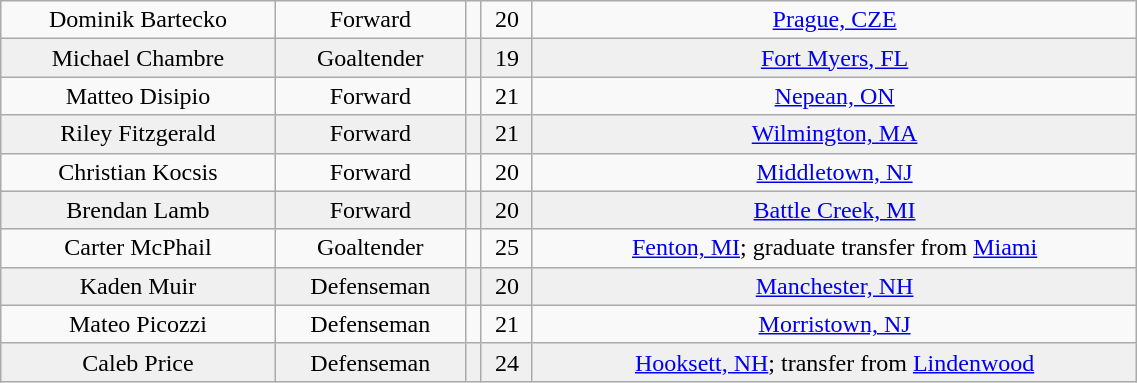<table class="wikitable" width="60%">
<tr align="center" bgcolor="">
<td>Dominik Bartecko</td>
<td>Forward</td>
<td></td>
<td>20</td>
<td><a href='#'>Prague, CZE</a></td>
</tr>
<tr align="center" bgcolor="f0f0f0">
<td>Michael Chambre</td>
<td>Goaltender</td>
<td></td>
<td>19</td>
<td><a href='#'>Fort Myers, FL</a></td>
</tr>
<tr align="center" bgcolor="">
<td>Matteo Disipio</td>
<td>Forward</td>
<td></td>
<td>21</td>
<td><a href='#'>Nepean, ON</a></td>
</tr>
<tr align="center" bgcolor="f0f0f0">
<td>Riley Fitzgerald</td>
<td>Forward</td>
<td></td>
<td>21</td>
<td><a href='#'>Wilmington, MA</a></td>
</tr>
<tr align="center" bgcolor="">
<td>Christian Kocsis</td>
<td>Forward</td>
<td></td>
<td>20</td>
<td><a href='#'>Middletown, NJ</a></td>
</tr>
<tr align="center" bgcolor="f0f0f0">
<td>Brendan Lamb</td>
<td>Forward</td>
<td></td>
<td>20</td>
<td><a href='#'>Battle Creek, MI</a></td>
</tr>
<tr align="center" bgcolor="">
<td>Carter McPhail</td>
<td>Goaltender</td>
<td></td>
<td>25</td>
<td><a href='#'>Fenton, MI</a>; graduate transfer from <a href='#'>Miami</a></td>
</tr>
<tr align="center" bgcolor="f0f0f0">
<td>Kaden Muir</td>
<td>Defenseman</td>
<td></td>
<td>20</td>
<td><a href='#'>Manchester, NH</a></td>
</tr>
<tr align="center" bgcolor="">
<td>Mateo Picozzi</td>
<td>Defenseman</td>
<td></td>
<td>21</td>
<td><a href='#'>Morristown, NJ</a></td>
</tr>
<tr align="center" bgcolor="f0f0f0">
<td>Caleb Price</td>
<td>Defenseman</td>
<td></td>
<td>24</td>
<td><a href='#'>Hooksett, NH</a>; transfer from <a href='#'>Lindenwood</a></td>
</tr>
</table>
